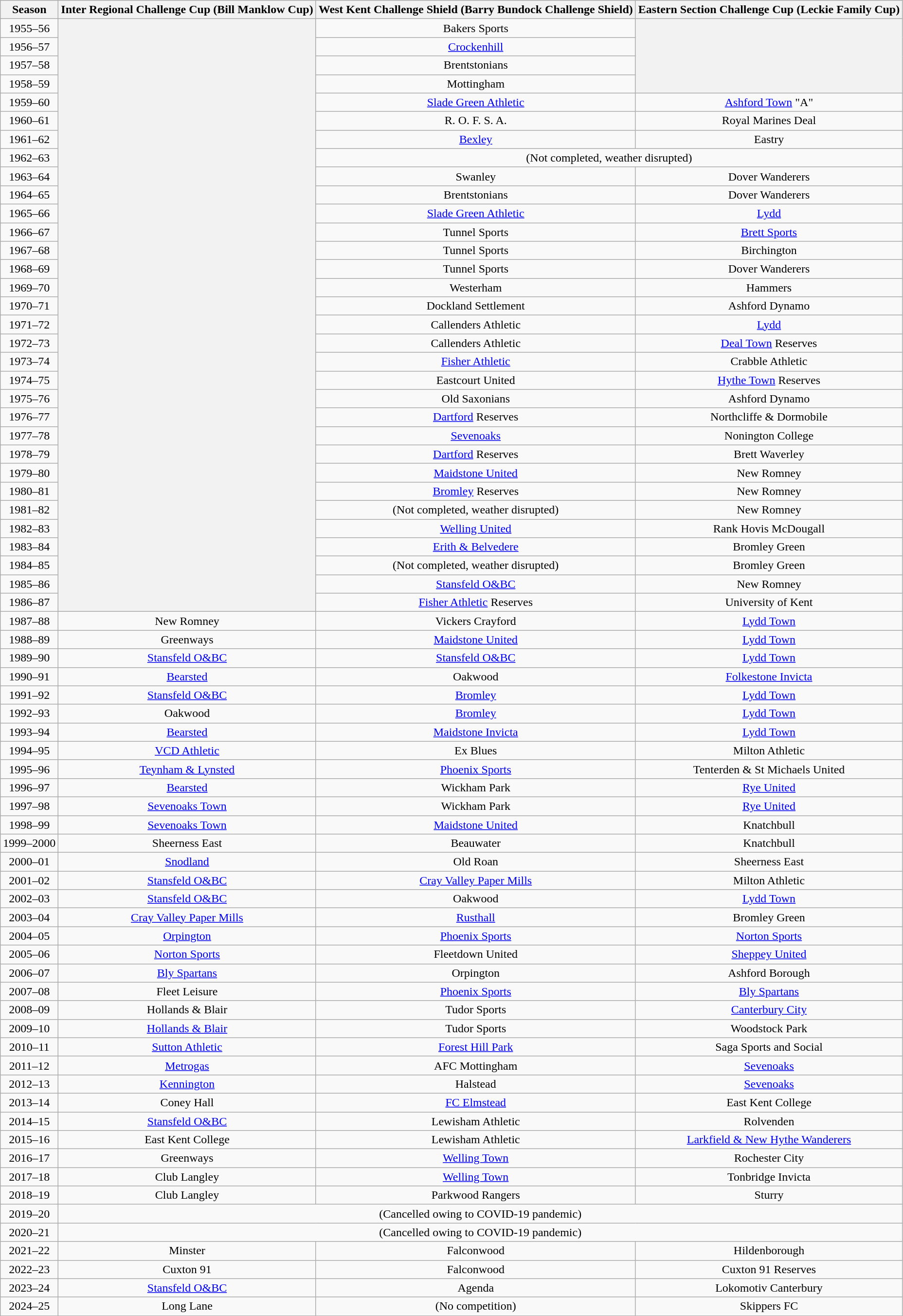<table border="1" class=wikitable style="text-align:center">
<tr>
<th>Season</th>
<th>Inter Regional Challenge Cup (Bill Manklow Cup)</th>
<th>West Kent Challenge Shield (Barry Bundock Challenge Shield)</th>
<th>Eastern Section Challenge Cup (Leckie Family Cup)</th>
</tr>
<tr>
<td>1955–56</td>
<td rowspan=32 bgcolor=F2F2F2></td>
<td>Bakers Sports</td>
<td rowspan=4 bgcolor=F2F2F2></td>
</tr>
<tr>
<td>1956–57</td>
<td><a href='#'>Crockenhill</a></td>
</tr>
<tr>
<td>1957–58</td>
<td>Brentstonians</td>
</tr>
<tr>
<td>1958–59</td>
<td>Mottingham</td>
</tr>
<tr>
<td>1959–60</td>
<td><a href='#'>Slade Green Athletic</a></td>
<td><a href='#'>Ashford Town</a> "A"</td>
</tr>
<tr>
<td>1960–61</td>
<td>R. O. F. S. A.</td>
<td>Royal Marines Deal</td>
</tr>
<tr>
<td>1961–62</td>
<td><a href='#'>Bexley</a></td>
<td>Eastry</td>
</tr>
<tr>
<td>1962–63</td>
<td colspan=2>(Not completed, weather disrupted)</td>
</tr>
<tr>
<td>1963–64</td>
<td>Swanley</td>
<td>Dover Wanderers</td>
</tr>
<tr>
<td>1964–65</td>
<td>Brentstonians</td>
<td>Dover Wanderers</td>
</tr>
<tr>
<td>1965–66</td>
<td><a href='#'>Slade Green Athletic</a></td>
<td><a href='#'>Lydd</a></td>
</tr>
<tr>
<td>1966–67</td>
<td>Tunnel Sports</td>
<td><a href='#'>Brett Sports</a></td>
</tr>
<tr>
<td>1967–68</td>
<td>Tunnel Sports</td>
<td>Birchington</td>
</tr>
<tr>
<td>1968–69</td>
<td>Tunnel Sports</td>
<td>Dover Wanderers</td>
</tr>
<tr>
<td>1969–70</td>
<td>Westerham</td>
<td>Hammers</td>
</tr>
<tr>
<td>1970–71</td>
<td>Dockland Settlement</td>
<td>Ashford Dynamo</td>
</tr>
<tr>
<td>1971–72</td>
<td>Callenders Athletic</td>
<td><a href='#'>Lydd</a></td>
</tr>
<tr>
<td>1972–73</td>
<td>Callenders Athletic</td>
<td><a href='#'>Deal Town</a> Reserves</td>
</tr>
<tr>
<td>1973–74</td>
<td><a href='#'>Fisher Athletic</a></td>
<td>Crabble Athletic</td>
</tr>
<tr>
<td>1974–75</td>
<td>Eastcourt United</td>
<td><a href='#'>Hythe Town</a> Reserves</td>
</tr>
<tr>
<td>1975–76</td>
<td>Old Saxonians</td>
<td>Ashford Dynamo</td>
</tr>
<tr>
<td>1976–77</td>
<td><a href='#'>Dartford</a> Reserves</td>
<td>Northcliffe & Dormobile</td>
</tr>
<tr>
<td>1977–78</td>
<td><a href='#'>Sevenoaks</a></td>
<td>Nonington College</td>
</tr>
<tr>
<td>1978–79</td>
<td><a href='#'>Dartford</a> Reserves</td>
<td>Brett Waverley</td>
</tr>
<tr>
<td>1979–80</td>
<td><a href='#'>Maidstone United</a></td>
<td>New Romney</td>
</tr>
<tr>
<td>1980–81</td>
<td><a href='#'>Bromley</a> Reserves</td>
<td>New Romney</td>
</tr>
<tr>
<td>1981–82</td>
<td>(Not completed, weather disrupted)</td>
<td>New Romney</td>
</tr>
<tr>
<td>1982–83</td>
<td><a href='#'>Welling United</a></td>
<td>Rank Hovis McDougall</td>
</tr>
<tr>
<td>1983–84</td>
<td><a href='#'>Erith & Belvedere</a></td>
<td>Bromley Green</td>
</tr>
<tr>
<td>1984–85</td>
<td>(Not completed, weather disrupted)</td>
<td>Bromley Green</td>
</tr>
<tr>
<td>1985–86</td>
<td><a href='#'>Stansfeld O&BC</a></td>
<td>New Romney</td>
</tr>
<tr>
<td>1986–87</td>
<td><a href='#'>Fisher Athletic</a> Reserves</td>
<td>University of Kent</td>
</tr>
<tr>
<td>1987–88</td>
<td>New Romney</td>
<td>Vickers Crayford</td>
<td><a href='#'>Lydd Town</a></td>
</tr>
<tr>
<td>1988–89</td>
<td>Greenways</td>
<td><a href='#'>Maidstone United</a></td>
<td><a href='#'>Lydd Town</a></td>
</tr>
<tr>
<td>1989–90</td>
<td><a href='#'>Stansfeld O&BC</a></td>
<td><a href='#'>Stansfeld O&BC</a></td>
<td><a href='#'>Lydd Town</a></td>
</tr>
<tr>
<td>1990–91</td>
<td><a href='#'>Bearsted</a></td>
<td>Oakwood</td>
<td><a href='#'>Folkestone Invicta</a></td>
</tr>
<tr>
<td>1991–92</td>
<td><a href='#'>Stansfeld O&BC</a></td>
<td><a href='#'>Bromley</a></td>
<td><a href='#'>Lydd Town</a></td>
</tr>
<tr>
<td>1992–93</td>
<td>Oakwood</td>
<td><a href='#'>Bromley</a></td>
<td><a href='#'>Lydd Town</a></td>
</tr>
<tr>
<td>1993–94</td>
<td><a href='#'>Bearsted</a></td>
<td><a href='#'>Maidstone Invicta</a></td>
<td><a href='#'>Lydd Town</a></td>
</tr>
<tr>
<td>1994–95</td>
<td><a href='#'>VCD Athletic</a></td>
<td>Ex Blues</td>
<td>Milton Athletic</td>
</tr>
<tr>
<td>1995–96</td>
<td><a href='#'>Teynham & Lynsted</a></td>
<td><a href='#'>Phoenix Sports</a></td>
<td>Tenterden & St Michaels United</td>
</tr>
<tr>
<td>1996–97</td>
<td><a href='#'>Bearsted</a></td>
<td>Wickham Park</td>
<td><a href='#'>Rye United</a></td>
</tr>
<tr>
<td>1997–98</td>
<td><a href='#'>Sevenoaks Town</a></td>
<td>Wickham Park</td>
<td><a href='#'>Rye United</a></td>
</tr>
<tr>
<td>1998–99</td>
<td><a href='#'>Sevenoaks Town</a></td>
<td><a href='#'>Maidstone United</a></td>
<td>Knatchbull</td>
</tr>
<tr>
<td>1999–2000</td>
<td>Sheerness East</td>
<td>Beauwater</td>
<td>Knatchbull</td>
</tr>
<tr>
<td>2000–01</td>
<td><a href='#'>Snodland</a></td>
<td>Old Roan</td>
<td>Sheerness East</td>
</tr>
<tr>
<td>2001–02</td>
<td><a href='#'>Stansfeld O&BC</a></td>
<td><a href='#'>Cray Valley Paper Mills</a></td>
<td>Milton Athletic</td>
</tr>
<tr>
<td>2002–03</td>
<td><a href='#'>Stansfeld O&BC</a></td>
<td>Oakwood</td>
<td><a href='#'>Lydd Town</a></td>
</tr>
<tr>
<td>2003–04</td>
<td><a href='#'>Cray Valley Paper Mills</a></td>
<td><a href='#'>Rusthall</a></td>
<td>Bromley Green</td>
</tr>
<tr>
<td>2004–05</td>
<td><a href='#'>Orpington</a></td>
<td><a href='#'>Phoenix Sports</a></td>
<td><a href='#'>Norton Sports</a></td>
</tr>
<tr>
<td>2005–06</td>
<td><a href='#'>Norton Sports</a></td>
<td>Fleetdown United</td>
<td><a href='#'>Sheppey United</a></td>
</tr>
<tr>
<td>2006–07</td>
<td><a href='#'>Bly Spartans</a></td>
<td>Orpington</td>
<td>Ashford Borough</td>
</tr>
<tr>
<td>2007–08</td>
<td>Fleet Leisure</td>
<td><a href='#'>Phoenix Sports</a></td>
<td><a href='#'>Bly Spartans</a></td>
</tr>
<tr>
<td>2008–09</td>
<td>Hollands & Blair</td>
<td>Tudor Sports</td>
<td><a href='#'>Canterbury City</a></td>
</tr>
<tr>
<td>2009–10</td>
<td><a href='#'>Hollands & Blair</a></td>
<td>Tudor Sports</td>
<td>Woodstock Park</td>
</tr>
<tr>
<td>2010–11</td>
<td><a href='#'>Sutton Athletic</a></td>
<td><a href='#'>Forest Hill Park</a></td>
<td>Saga Sports and Social</td>
</tr>
<tr>
<td>2011–12</td>
<td><a href='#'>Metrogas</a></td>
<td>AFC Mottingham</td>
<td><a href='#'>Sevenoaks</a></td>
</tr>
<tr>
<td>2012–13</td>
<td><a href='#'>Kennington</a></td>
<td>Halstead</td>
<td><a href='#'>Sevenoaks</a></td>
</tr>
<tr>
<td>2013–14</td>
<td>Coney Hall</td>
<td><a href='#'>FC Elmstead</a></td>
<td>East Kent College</td>
</tr>
<tr>
<td>2014–15</td>
<td><a href='#'>Stansfeld O&BC</a></td>
<td>Lewisham Athletic</td>
<td>Rolvenden</td>
</tr>
<tr>
<td>2015–16</td>
<td>East Kent College</td>
<td>Lewisham Athletic</td>
<td><a href='#'>Larkfield & New Hythe Wanderers</a></td>
</tr>
<tr>
<td>2016–17</td>
<td>Greenways</td>
<td><a href='#'>Welling Town</a></td>
<td>Rochester City</td>
</tr>
<tr>
<td>2017–18</td>
<td>Club Langley</td>
<td><a href='#'>Welling Town</a></td>
<td>Tonbridge Invicta</td>
</tr>
<tr>
<td>2018–19</td>
<td>Club Langley</td>
<td>Parkwood Rangers</td>
<td>Sturry</td>
</tr>
<tr>
<td>2019–20</td>
<td Colspan=3>(Cancelled owing to COVID-19 pandemic)</td>
</tr>
<tr>
<td>2020–21</td>
<td Colspan=3>(Cancelled owing to COVID-19 pandemic)</td>
</tr>
<tr>
<td>2021–22</td>
<td>Minster</td>
<td>Falconwood</td>
<td>Hildenborough</td>
</tr>
<tr>
<td>2022–23</td>
<td>Cuxton 91</td>
<td>Falconwood</td>
<td>Cuxton 91 Reserves</td>
</tr>
<tr>
<td>2023–24</td>
<td><a href='#'>Stansfeld O&BC</a></td>
<td>Agenda</td>
<td>Lokomotiv Canterbury</td>
</tr>
<tr>
<td>2024–25</td>
<td>Long Lane</td>
<td>(No competition)</td>
<td>Skippers FC</td>
</tr>
</table>
